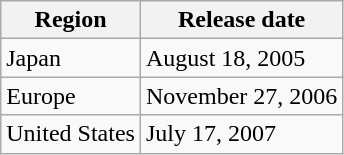<table class="wikitable">
<tr>
<th>Region</th>
<th>Release date</th>
</tr>
<tr>
<td>Japan</td>
<td>August 18, 2005</td>
</tr>
<tr>
<td>Europe</td>
<td>November 27, 2006</td>
</tr>
<tr>
<td>United States</td>
<td>July 17, 2007</td>
</tr>
</table>
